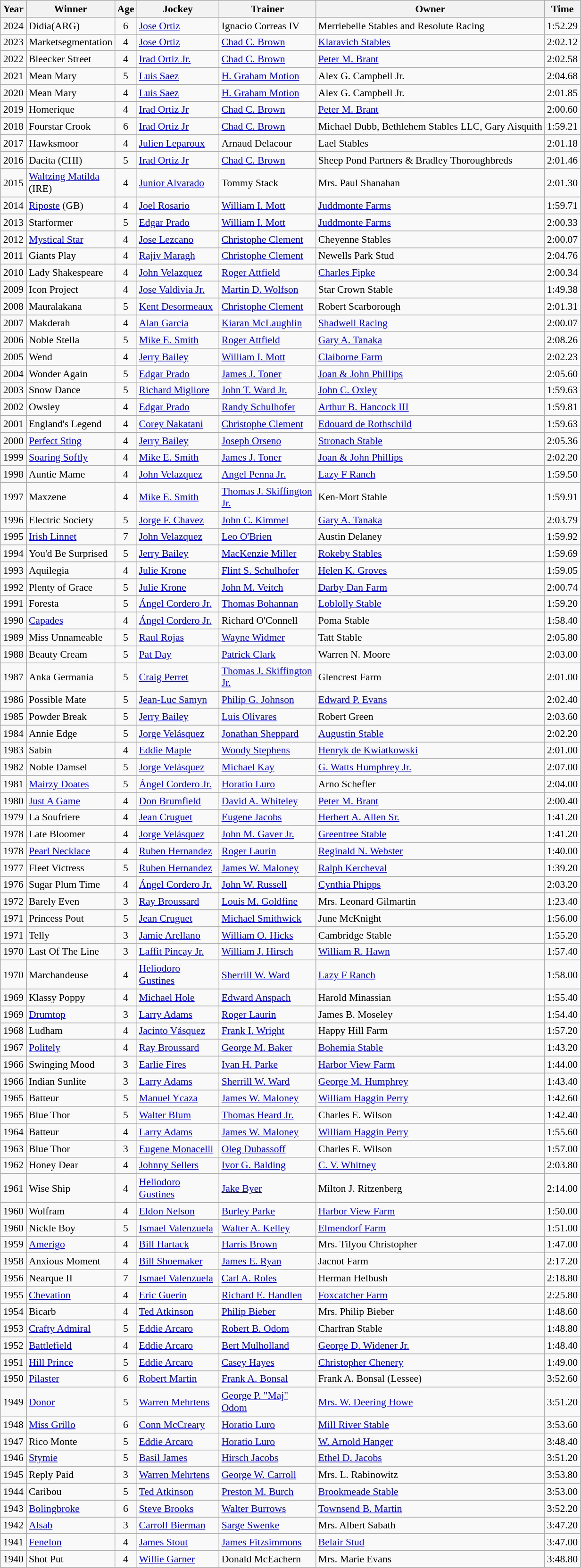<table class="wikitable sortable" style="font-size:90%">
<tr>
<th style="width:30px">Year<br></th>
<th style="width:110px">Winner<br></th>
<th style="width:20px">Age<br></th>
<th style="width:110px">Jockey<br></th>
<th style="width:130px">Trainer<br></th>
<th>Owner<br></th>
<th style="width:25px">Time<br></th>
</tr>
<tr>
<td align=center>2024</td>
<td>Didia(ARG)</td>
<td align=center>6</td>
<td><a href='#'>Jose Ortiz</a></td>
<td>Ignacio Correas IV</td>
<td>Merriebelle Stables and Resolute Racing</td>
<td>1:52.29</td>
</tr>
<tr>
<td align=center>2023</td>
<td>Marketsegmentation</td>
<td align=center>4</td>
<td><a href='#'>Jose Ortiz</a></td>
<td><a href='#'>Chad C. Brown</a></td>
<td><a href='#'>Klaravich Stables</a></td>
<td>2:02.12</td>
</tr>
<tr>
<td align=center>2022</td>
<td>Bleecker Street</td>
<td align=center>4</td>
<td><a href='#'>Irad Ortiz Jr.</a></td>
<td><a href='#'>Chad C. Brown</a></td>
<td><a href='#'>Peter M. Brant</a></td>
<td>2:02.58</td>
</tr>
<tr>
<td align=center>2021</td>
<td>Mean Mary</td>
<td align=center>5</td>
<td><a href='#'>Luis Saez</a></td>
<td><a href='#'>H. Graham Motion</a></td>
<td>Alex G. Campbell Jr.</td>
<td>2:04.68</td>
</tr>
<tr>
<td align=center>2020</td>
<td>Mean Mary</td>
<td align=center>4</td>
<td><a href='#'>Luis Saez</a></td>
<td><a href='#'>H. Graham Motion</a></td>
<td>Alex G. Campbell Jr.</td>
<td>2:01.85</td>
</tr>
<tr>
<td align=center>2019</td>
<td>Homerique</td>
<td align=center>4</td>
<td><a href='#'>Irad Ortiz Jr</a></td>
<td><a href='#'>Chad C. Brown</a></td>
<td><a href='#'>Peter M. Brant</a></td>
<td>2:00.60</td>
</tr>
<tr>
<td align=center>2018</td>
<td>Fourstar Crook</td>
<td align=center>6</td>
<td><a href='#'>Irad Ortiz Jr</a></td>
<td><a href='#'>Chad C. Brown</a></td>
<td>Michael Dubb, Bethlehem Stables LLC, Gary Aisquith</td>
<td>1:59.21</td>
</tr>
<tr>
<td align=center>2017</td>
<td>Hawksmoor</td>
<td align=center>4</td>
<td><a href='#'>Julien Leparoux</a></td>
<td>Arnaud Delacour</td>
<td>Lael Stables</td>
<td>2:01.18</td>
</tr>
<tr>
<td align=center>2016</td>
<td>Dacita (CHI)</td>
<td align=center>5</td>
<td><a href='#'>Irad Ortiz Jr</a></td>
<td><a href='#'>Chad C. Brown</a></td>
<td>Sheep Pond Partners & Bradley Thoroughbreds</td>
<td>2:01.46</td>
</tr>
<tr>
<td align=center>2015</td>
<td><a href='#'>Waltzing Matilda</a> (IRE)</td>
<td align=center>4</td>
<td><a href='#'>Junior Alvarado</a></td>
<td>Tommy Stack</td>
<td>Mrs. Paul Shanahan</td>
<td>2:01.30</td>
</tr>
<tr>
<td align=center>2014</td>
<td><a href='#'>Riposte</a> (GB)</td>
<td align=center>4</td>
<td><a href='#'>Joel Rosario</a></td>
<td><a href='#'>William I. Mott</a></td>
<td><a href='#'>Juddmonte Farms</a></td>
<td>1:59.71</td>
</tr>
<tr>
<td align=center>2013</td>
<td>Starformer</td>
<td align=center>5</td>
<td><a href='#'>Edgar Prado</a></td>
<td><a href='#'>William I. Mott</a></td>
<td><a href='#'>Juddmonte Farms</a></td>
<td>2:00.33</td>
</tr>
<tr>
<td align=center>2012</td>
<td><a href='#'>Mystical Star</a></td>
<td align=center>4</td>
<td><a href='#'>Jose Lezcano</a></td>
<td><a href='#'>Christophe Clement</a></td>
<td>Cheyenne Stables</td>
<td>2:00.07</td>
</tr>
<tr>
<td align=center>2011</td>
<td>Giants Play</td>
<td align=center>4</td>
<td><a href='#'>Rajiv Maragh</a></td>
<td><a href='#'>Christophe Clement</a></td>
<td>Newells Park Stud</td>
<td>2:04.76</td>
</tr>
<tr>
<td align=center>2010</td>
<td>Lady Shakespeare</td>
<td align=center>4</td>
<td><a href='#'>John Velazquez</a></td>
<td><a href='#'>Roger Attfield</a></td>
<td><a href='#'>Charles Fipke</a></td>
<td>2:00.34</td>
</tr>
<tr>
<td align=center>2009</td>
<td>Icon Project</td>
<td align=center>4</td>
<td><a href='#'>Jose Valdivia Jr.</a></td>
<td><a href='#'>Martin D. Wolfson</a></td>
<td>Star Crown Stable</td>
<td>1:49.38</td>
</tr>
<tr>
<td align=center>2008</td>
<td>Mauralakana</td>
<td align=center>5</td>
<td><a href='#'>Kent Desormeaux</a></td>
<td><a href='#'>Christophe Clement</a></td>
<td>Robert Scarborough</td>
<td>2:01.31</td>
</tr>
<tr>
<td align=center>2007</td>
<td>Makderah</td>
<td align=center>4</td>
<td><a href='#'>Alan Garcia</a></td>
<td><a href='#'>Kiaran McLaughlin</a></td>
<td><a href='#'>Shadwell Racing</a></td>
<td>2:00.07</td>
</tr>
<tr>
<td align=center>2006</td>
<td>Noble Stella</td>
<td align=center>5</td>
<td><a href='#'>Mike E. Smith</a></td>
<td><a href='#'>Roger Attfield</a></td>
<td><a href='#'>Gary A. Tanaka</a></td>
<td>2:08.26</td>
</tr>
<tr>
<td align=center>2005</td>
<td>Wend</td>
<td align=center>4</td>
<td><a href='#'>Jerry Bailey</a></td>
<td><a href='#'>William I. Mott</a></td>
<td><a href='#'>Claiborne Farm</a></td>
<td>2:02.23</td>
</tr>
<tr>
<td align=center>2004</td>
<td>Wonder Again</td>
<td align=center>5</td>
<td><a href='#'>Edgar Prado</a></td>
<td><a href='#'>James J. Toner</a></td>
<td><a href='#'>Joan & John Phillips</a></td>
<td>2:05.60</td>
</tr>
<tr>
<td align=center>2003</td>
<td>Snow Dance</td>
<td align=center>5</td>
<td><a href='#'>Richard Migliore</a></td>
<td><a href='#'>John T. Ward Jr.</a></td>
<td><a href='#'>John C. Oxley</a></td>
<td>1:59.63</td>
</tr>
<tr>
<td align=center>2002</td>
<td>Owsley</td>
<td align=center>4</td>
<td><a href='#'>Edgar Prado</a></td>
<td><a href='#'>Randy Schulhofer</a></td>
<td><a href='#'>Arthur B. Hancock III</a></td>
<td>1:59.81</td>
</tr>
<tr>
<td align=center>2001</td>
<td>England's Legend</td>
<td align=center>4</td>
<td><a href='#'>Corey Nakatani</a></td>
<td><a href='#'>Christophe Clement</a></td>
<td><a href='#'>Edouard de Rothschild</a></td>
<td>1:59.63</td>
</tr>
<tr>
<td align=center>2000</td>
<td><a href='#'>Perfect Sting</a></td>
<td align=center>4</td>
<td><a href='#'>Jerry Bailey</a></td>
<td><a href='#'>Joseph Orseno</a></td>
<td><a href='#'>Stronach Stable</a></td>
<td>2:05.36</td>
</tr>
<tr>
<td align=center>1999</td>
<td><a href='#'>Soaring Softly</a></td>
<td align=center>4</td>
<td><a href='#'>Mike E. Smith</a></td>
<td><a href='#'>James J. Toner</a></td>
<td><a href='#'>Joan & John Phillips</a></td>
<td>2:02.20</td>
</tr>
<tr>
<td align=center>1998</td>
<td>Auntie Mame</td>
<td align=center>4</td>
<td><a href='#'>John Velazquez</a></td>
<td><a href='#'>Angel Penna Jr.</a></td>
<td><a href='#'>Lazy F Ranch</a></td>
<td>1:59.50</td>
</tr>
<tr>
<td align=center>1997</td>
<td>Maxzene</td>
<td align=center>4</td>
<td><a href='#'>Mike E. Smith</a></td>
<td><a href='#'>Thomas J. Skiffington Jr.</a></td>
<td>Ken-Mort Stable</td>
<td>1:59.91</td>
</tr>
<tr>
<td align=center>1996</td>
<td>Electric Society</td>
<td align=center>5</td>
<td><a href='#'>Jorge F. Chavez</a></td>
<td><a href='#'>John C. Kimmel</a></td>
<td><a href='#'>Gary A. Tanaka</a></td>
<td>2:03.79</td>
</tr>
<tr>
<td align=center>1995</td>
<td><a href='#'>Irish Linnet</a></td>
<td align=center>7</td>
<td><a href='#'>John Velazquez</a></td>
<td><a href='#'>Leo O'Brien</a></td>
<td>Austin Delaney</td>
<td>1:59.92</td>
</tr>
<tr>
<td align=center>1994</td>
<td>You'd Be Surprised</td>
<td align=center>5</td>
<td><a href='#'>Jerry Bailey</a></td>
<td><a href='#'>MacKenzie Miller</a></td>
<td><a href='#'>Rokeby Stables</a></td>
<td>1:59.69</td>
</tr>
<tr>
<td align=center>1993</td>
<td>Aquilegia</td>
<td align=center>4</td>
<td><a href='#'>Julie Krone</a></td>
<td><a href='#'>Flint S. Schulhofer</a></td>
<td><a href='#'>Helen K. Groves</a></td>
<td>1:59.05</td>
</tr>
<tr>
<td align=center>1992</td>
<td>Plenty of Grace</td>
<td align=center>5</td>
<td><a href='#'>Julie Krone</a></td>
<td><a href='#'>John M. Veitch</a></td>
<td><a href='#'>Darby Dan Farm</a></td>
<td>2:00.74</td>
</tr>
<tr>
<td align=center>1991</td>
<td>Foresta</td>
<td align=center>5</td>
<td><a href='#'>Ángel Cordero Jr.</a></td>
<td><a href='#'>Thomas Bohannan</a></td>
<td><a href='#'>Loblolly Stable</a></td>
<td>1:59.20</td>
</tr>
<tr>
<td align=center>1990</td>
<td><a href='#'>Capades</a></td>
<td align=center>4</td>
<td><a href='#'>Ángel Cordero Jr.</a></td>
<td>Richard O'Connell</td>
<td>Poma Stable</td>
<td>1:58.40</td>
</tr>
<tr>
<td align=center>1989</td>
<td>Miss Unnameable</td>
<td align=center>5</td>
<td><a href='#'>Raul Rojas</a></td>
<td><a href='#'>Wayne Widmer</a></td>
<td>Tatt Stable</td>
<td>2:05.80</td>
</tr>
<tr>
<td align=center>1988</td>
<td>Beauty Cream</td>
<td align=center>5</td>
<td><a href='#'>Pat Day</a></td>
<td><a href='#'>Patrick Clark</a></td>
<td>Warren N. Moore</td>
<td>2:03.00</td>
</tr>
<tr>
<td align=center>1987</td>
<td>Anka Germania</td>
<td align=center>5</td>
<td><a href='#'>Craig Perret</a></td>
<td><a href='#'>Thomas J. Skiffington Jr.</a></td>
<td>Glencrest Farm</td>
<td>2:01.00</td>
</tr>
<tr>
<td align=center>1986</td>
<td>Possible Mate</td>
<td align=center>5</td>
<td><a href='#'>Jean-Luc Samyn</a></td>
<td><a href='#'>Philip G. Johnson</a></td>
<td><a href='#'>Edward P. Evans</a></td>
<td>2:02.40</td>
</tr>
<tr>
<td align=center>1985</td>
<td>Powder Break</td>
<td align=center>5</td>
<td><a href='#'>Jerry Bailey</a></td>
<td><a href='#'>Luis Olivares</a></td>
<td>Robert Green</td>
<td>2:03.60</td>
</tr>
<tr>
<td align=center>1984</td>
<td>Annie Edge</td>
<td align=center>5</td>
<td><a href='#'>Jorge Velásquez</a></td>
<td><a href='#'>Jonathan Sheppard</a></td>
<td><a href='#'>Augustin Stable</a></td>
<td>2:02.20</td>
</tr>
<tr>
<td align=center>1983</td>
<td>Sabin</td>
<td align=center>4</td>
<td><a href='#'>Eddie Maple</a></td>
<td><a href='#'>Woody Stephens</a></td>
<td><a href='#'>Henryk de Kwiatkowski</a></td>
<td>2:01.00</td>
</tr>
<tr>
<td align=center>1982</td>
<td>Noble Damsel</td>
<td align=center>5</td>
<td><a href='#'>Jorge Velásquez</a></td>
<td><a href='#'>Michael Kay</a></td>
<td><a href='#'>G. Watts Humphrey Jr.</a></td>
<td>2:07.00</td>
</tr>
<tr>
<td align=center>1981</td>
<td><a href='#'>Mairzy Doates</a></td>
<td align=center>5</td>
<td><a href='#'>Ángel Cordero Jr.</a></td>
<td><a href='#'>Horatio Luro</a></td>
<td>Arno Schefler</td>
<td>2:04.00</td>
</tr>
<tr>
<td align=center>1980</td>
<td><a href='#'>Just A Game</a></td>
<td align=center>4</td>
<td><a href='#'>Don Brumfield</a></td>
<td><a href='#'>David A. Whiteley</a></td>
<td><a href='#'>Peter M. Brant</a></td>
<td>2:00.40</td>
</tr>
<tr>
<td align=center>1979</td>
<td>La Soufriere</td>
<td align=center>4</td>
<td><a href='#'>Jean Cruguet</a></td>
<td><a href='#'>Eugene Jacobs</a></td>
<td><a href='#'>Herbert A. Allen Sr.</a></td>
<td>1:41.20</td>
</tr>
<tr>
<td align=center>1978</td>
<td>Late Bloomer</td>
<td align=center>4</td>
<td><a href='#'>Jorge Velásquez</a></td>
<td><a href='#'>John M. Gaver Jr.</a></td>
<td><a href='#'>Greentree Stable</a></td>
<td>1:41.20</td>
</tr>
<tr>
<td align=center>1978</td>
<td><a href='#'>Pearl Necklace</a></td>
<td align=center>4</td>
<td><a href='#'>Ruben Hernandez</a></td>
<td><a href='#'>Roger Laurin</a></td>
<td><a href='#'>Reginald N. Webster</a></td>
<td>1:40.00</td>
</tr>
<tr>
<td align=center>1977</td>
<td>Fleet Victress</td>
<td align=center>5</td>
<td><a href='#'>Ruben Hernandez</a></td>
<td><a href='#'>James W. Maloney</a></td>
<td><a href='#'>Ralph Kercheval</a></td>
<td>1:39.20</td>
</tr>
<tr>
<td align=center>1976</td>
<td>Sugar Plum Time</td>
<td align=center>4</td>
<td><a href='#'>Ángel Cordero Jr.</a></td>
<td><a href='#'>John W. Russell</a></td>
<td><a href='#'>Cynthia Phipps</a></td>
<td>2:03.20</td>
</tr>
<tr>
<td align=center>1972</td>
<td>Barely Even</td>
<td align=center>3</td>
<td><a href='#'>Ray Broussard</a></td>
<td><a href='#'>Louis M. Goldfine</a></td>
<td>Mrs. Leonard Gilmartin</td>
<td>1:23.40</td>
</tr>
<tr>
<td align=center>1971</td>
<td>Princess Pout</td>
<td align=center>5</td>
<td><a href='#'>Jean Cruguet</a></td>
<td><a href='#'>Michael Smithwick</a></td>
<td>June McKnight</td>
<td>1:56.00</td>
</tr>
<tr>
<td align=center>1971</td>
<td>Telly</td>
<td align=center>3</td>
<td><a href='#'>Jamie Arellano</a></td>
<td><a href='#'>William O. Hicks</a></td>
<td>Cambridge Stable</td>
<td>1:55.20</td>
</tr>
<tr>
<td align=center>1970</td>
<td>Last Of The Line</td>
<td align=center>3</td>
<td><a href='#'>Laffit Pincay Jr.</a></td>
<td><a href='#'>William J. Hirsch</a></td>
<td><a href='#'>William R. Hawn</a></td>
<td>1:57.40</td>
</tr>
<tr>
<td align=center>1970</td>
<td>Marchandeuse</td>
<td align=center>4</td>
<td><a href='#'>Heliodoro Gustines</a></td>
<td><a href='#'>Sherrill W. Ward</a></td>
<td><a href='#'>Lazy F Ranch</a></td>
<td>1:58.00</td>
</tr>
<tr>
<td align=center>1969</td>
<td>Klassy Poppy</td>
<td align=center>4</td>
<td><a href='#'>Michael Hole</a></td>
<td><a href='#'>Edward Anspach</a></td>
<td>Harold Minassian</td>
<td>1:55.40</td>
</tr>
<tr>
<td align=center>1969</td>
<td><a href='#'>Drumtop</a></td>
<td align=center>3</td>
<td><a href='#'>Larry Adams</a></td>
<td><a href='#'>Roger Laurin</a></td>
<td>James B. Moseley</td>
<td>1:54.40</td>
</tr>
<tr>
<td align=center>1968</td>
<td>Ludham</td>
<td align=center>4</td>
<td><a href='#'>Jacinto Vásquez</a></td>
<td><a href='#'>Frank I. Wright</a></td>
<td>Happy Hill Farm</td>
<td>1:57.20</td>
</tr>
<tr>
<td align=center>1967</td>
<td><a href='#'>Politely</a></td>
<td align=center>4</td>
<td><a href='#'>Ray Broussard</a></td>
<td><a href='#'>George M. Baker</a></td>
<td><a href='#'>Bohemia Stable</a></td>
<td>1:43.20</td>
</tr>
<tr>
<td align=center>1966</td>
<td>Swinging Mood</td>
<td align=center>3</td>
<td><a href='#'>Earlie Fires</a></td>
<td><a href='#'>Ivan H. Parke</a></td>
<td><a href='#'>Harbor View Farm</a></td>
<td>1:44.00</td>
</tr>
<tr>
<td align=center>1966</td>
<td>Indian Sunlite</td>
<td align=center>3</td>
<td><a href='#'>Larry Adams</a></td>
<td><a href='#'>Sherrill W. Ward</a></td>
<td><a href='#'>George M. Humphrey</a></td>
<td>1:43.40</td>
</tr>
<tr>
<td align=center>1965</td>
<td>Batteur</td>
<td align=center>5</td>
<td><a href='#'>Manuel Ycaza</a></td>
<td><a href='#'>James W. Maloney</a></td>
<td><a href='#'>William Haggin Perry</a></td>
<td>1:42.60</td>
</tr>
<tr>
<td align=center>1965</td>
<td>Blue Thor</td>
<td align=center>5</td>
<td><a href='#'>Walter Blum</a></td>
<td><a href='#'>Thomas Heard Jr.</a></td>
<td>Charles E. Wilson</td>
<td>1:42.40</td>
</tr>
<tr>
<td align=center>1964</td>
<td>Batteur</td>
<td align=center>4</td>
<td><a href='#'>Larry Adams</a></td>
<td><a href='#'>James W. Maloney</a></td>
<td><a href='#'>William Haggin Perry</a></td>
<td>1:55.60</td>
</tr>
<tr>
<td align=center>1963</td>
<td>Blue Thor</td>
<td align=center>3</td>
<td><a href='#'>Eugene Monacelli</a></td>
<td><a href='#'>Oleg Dubassoff</a></td>
<td>Charles E. Wilson</td>
<td>1:57.00</td>
</tr>
<tr>
<td align=center>1962</td>
<td>Honey Dear</td>
<td align=center>4</td>
<td><a href='#'>Johnny Sellers</a></td>
<td><a href='#'>Ivor G. Balding</a></td>
<td><a href='#'>C. V. Whitney</a></td>
<td>2:03.80</td>
</tr>
<tr>
<td align=center>1961</td>
<td>Wise Ship</td>
<td align=center>4</td>
<td><a href='#'>Heliodoro Gustines</a></td>
<td><a href='#'>Jake Byer</a></td>
<td>Milton J. Ritzenberg</td>
<td>2:14.00</td>
</tr>
<tr>
<td align=center>1960</td>
<td>Wolfram</td>
<td align=center>4</td>
<td><a href='#'>Eldon Nelson</a></td>
<td><a href='#'>Burley Parke</a></td>
<td><a href='#'>Harbor View Farm</a></td>
<td>1:50.00</td>
</tr>
<tr>
<td align=center>1960</td>
<td>Nickle Boy</td>
<td align=center>5</td>
<td><a href='#'>Ismael Valenzuela</a></td>
<td><a href='#'>Walter A. Kelley</a></td>
<td><a href='#'>Elmendorf Farm</a></td>
<td>1:51.00</td>
</tr>
<tr>
<td align=center>1959</td>
<td><a href='#'>Amerigo</a></td>
<td align=center>4</td>
<td><a href='#'>Bill Hartack</a></td>
<td><a href='#'>Harris Brown</a></td>
<td>Mrs. Tilyou Christopher</td>
<td>1:47.00</td>
</tr>
<tr>
<td align=center>1958</td>
<td>Anxious Moment</td>
<td align=center>4</td>
<td><a href='#'>Bill Shoemaker</a></td>
<td><a href='#'>James E. Ryan</a></td>
<td>Jacnot Farm</td>
<td>2:17.20</td>
</tr>
<tr>
<td align=center>1956</td>
<td>Nearque II</td>
<td align=center>7</td>
<td><a href='#'>Ismael Valenzuela</a></td>
<td><a href='#'>Carl A. Roles</a></td>
<td>Herman Helbush</td>
<td>2:18.80</td>
</tr>
<tr>
<td align=center>1955</td>
<td><a href='#'>Chevation</a></td>
<td align=center>4</td>
<td><a href='#'>Eric Guerin</a></td>
<td><a href='#'>Richard E. Handlen</a></td>
<td><a href='#'>Foxcatcher Farm</a></td>
<td>2:25.80</td>
</tr>
<tr>
<td align=center>1954</td>
<td>Bicarb</td>
<td align=center>4</td>
<td><a href='#'>Ted Atkinson</a></td>
<td><a href='#'>Philip Bieber</a></td>
<td>Mrs. Philip Bieber</td>
<td>1:48.60</td>
</tr>
<tr>
<td align=center>1953</td>
<td><a href='#'>Crafty Admiral</a></td>
<td align=center>5</td>
<td><a href='#'>Eddie Arcaro</a></td>
<td><a href='#'>Robert B. Odom</a></td>
<td>Charfran Stable</td>
<td>1:48.80</td>
</tr>
<tr>
<td align=center>1952</td>
<td><a href='#'>Battlefield</a></td>
<td align=center>4</td>
<td><a href='#'>Eddie Arcaro</a></td>
<td><a href='#'>Bert Mulholland</a></td>
<td><a href='#'>George D. Widener Jr.</a></td>
<td>1:48.40</td>
</tr>
<tr>
<td align=center>1951</td>
<td><a href='#'>Hill Prince</a></td>
<td align=center>5</td>
<td><a href='#'>Eddie Arcaro</a></td>
<td><a href='#'>Casey Hayes</a></td>
<td><a href='#'>Christopher Chenery</a></td>
<td>1:49.00</td>
</tr>
<tr>
<td align=center>1950</td>
<td><a href='#'>Pilaster</a></td>
<td align=center>6</td>
<td><a href='#'>Robert Martin</a></td>
<td><a href='#'>Frank A. Bonsal</a></td>
<td>Frank A. Bonsal (Lessee)</td>
<td align=center>3:52.60</td>
</tr>
<tr>
<td align=center>1949</td>
<td><a href='#'>Donor</a></td>
<td align=center>5</td>
<td><a href='#'>Warren Mehrtens</a></td>
<td><a href='#'>George P. "Maj" Odom</a></td>
<td><a href='#'>Mrs. W. Deering Howe</a></td>
<td align=center>3:51.20</td>
</tr>
<tr>
<td align=center>1948</td>
<td><a href='#'>Miss Grillo</a></td>
<td align=center>6</td>
<td><a href='#'>Conn McCreary</a></td>
<td><a href='#'>Horatio Luro</a></td>
<td><a href='#'>Mill River Stable</a></td>
<td align=center>3:53.60</td>
</tr>
<tr>
<td align=center>1947</td>
<td>Rico Monte</td>
<td align=center>5</td>
<td><a href='#'>Eddie Arcaro</a></td>
<td><a href='#'>Horatio Luro</a></td>
<td><a href='#'>W. Arnold Hanger</a></td>
<td align=center>3:48.40</td>
</tr>
<tr>
<td align=center>1946</td>
<td><a href='#'>Stymie</a></td>
<td align=center>5</td>
<td><a href='#'>Basil James</a></td>
<td><a href='#'>Hirsch Jacobs</a></td>
<td><a href='#'>Ethel D. Jacobs</a></td>
<td align=center>3:51.20</td>
</tr>
<tr>
<td align=center>1945</td>
<td>Reply Paid</td>
<td align=center>3</td>
<td><a href='#'>Warren Mehrtens</a></td>
<td><a href='#'>George W. Carroll</a></td>
<td>Mrs. L. Rabinowitz</td>
<td align=center>3:53.80</td>
</tr>
<tr>
<td align=center>1944</td>
<td>Caribou</td>
<td align=center>5</td>
<td><a href='#'>Ted Atkinson</a></td>
<td><a href='#'>Preston M. Burch</a></td>
<td><a href='#'>Brookmeade Stable</a></td>
<td align=center>3:53.00</td>
</tr>
<tr>
<td align=center>1943</td>
<td><a href='#'>Bolingbroke</a></td>
<td align=center>6</td>
<td><a href='#'>Steve Brooks</a></td>
<td><a href='#'>Walter Burrows</a></td>
<td><a href='#'>Townsend B. Martin</a></td>
<td align=center>3:52.20</td>
</tr>
<tr>
<td align=center>1942</td>
<td><a href='#'>Alsab</a></td>
<td align=center>3</td>
<td><a href='#'>Carroll Bierman</a></td>
<td><a href='#'>Sarge Swenke</a></td>
<td>Mrs. Albert Sabath</td>
<td align=center>3:47.20</td>
</tr>
<tr>
<td align=center>1941</td>
<td><a href='#'>Fenelon</a></td>
<td align=center>4</td>
<td><a href='#'>James Stout</a></td>
<td><a href='#'>James Fitzsimmons</a></td>
<td><a href='#'>Belair Stud</a></td>
<td align=center>3:47.00</td>
</tr>
<tr>
<td align=center>1940</td>
<td>Shot Put</td>
<td align=center>4</td>
<td><a href='#'>Willie Garner</a></td>
<td>Donald McEachern</td>
<td>Mrs. Marie Evans</td>
<td align=center>3:48.80</td>
</tr>
</table>
